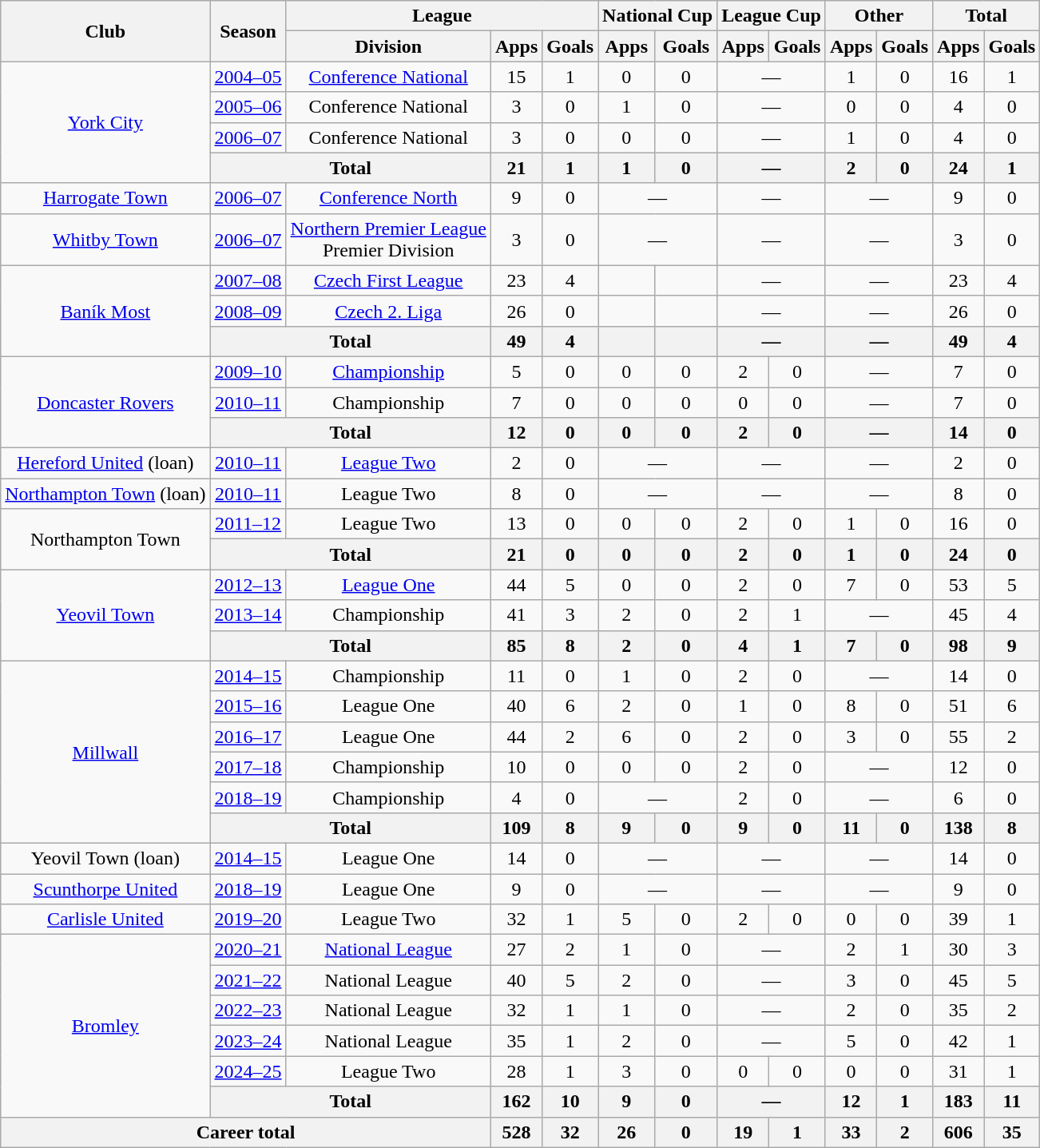<table class="wikitable" style="text-align: center;">
<tr>
<th rowspan=2>Club</th>
<th rowspan=2>Season</th>
<th colspan=3>League</th>
<th colspan=2>National Cup</th>
<th colspan=2>League Cup</th>
<th colspan=2>Other</th>
<th colspan=2>Total</th>
</tr>
<tr>
<th>Division</th>
<th>Apps</th>
<th>Goals</th>
<th>Apps</th>
<th>Goals</th>
<th>Apps</th>
<th>Goals</th>
<th>Apps</th>
<th>Goals</th>
<th>Apps</th>
<th>Goals</th>
</tr>
<tr>
<td rowspan=4><a href='#'>York City</a></td>
<td><a href='#'>2004–05</a></td>
<td><a href='#'>Conference National</a></td>
<td>15</td>
<td>1</td>
<td>0</td>
<td>0</td>
<td colspan=2>—</td>
<td>1</td>
<td>0</td>
<td>16</td>
<td>1</td>
</tr>
<tr>
<td><a href='#'>2005–06</a></td>
<td>Conference National</td>
<td>3</td>
<td>0</td>
<td>1</td>
<td>0</td>
<td colspan=2>—</td>
<td>0</td>
<td>0</td>
<td>4</td>
<td>0</td>
</tr>
<tr>
<td><a href='#'>2006–07</a></td>
<td>Conference National</td>
<td>3</td>
<td>0</td>
<td>0</td>
<td>0</td>
<td colspan=2>—</td>
<td>1</td>
<td>0</td>
<td>4</td>
<td>0</td>
</tr>
<tr>
<th colspan=2>Total</th>
<th>21</th>
<th>1</th>
<th>1</th>
<th>0</th>
<th colspan=2>—</th>
<th>2</th>
<th>0</th>
<th>24</th>
<th>1</th>
</tr>
<tr>
<td><a href='#'>Harrogate Town</a></td>
<td><a href='#'>2006–07</a></td>
<td><a href='#'>Conference North</a></td>
<td>9</td>
<td>0</td>
<td colspan=2>—</td>
<td colspan=2>—</td>
<td colspan=2>—</td>
<td>9</td>
<td>0</td>
</tr>
<tr>
<td><a href='#'>Whitby Town</a></td>
<td><a href='#'>2006–07</a></td>
<td><a href='#'>Northern Premier League</a><br>Premier Division</td>
<td>3</td>
<td>0</td>
<td colspan=2>—</td>
<td colspan=2>—</td>
<td colspan=2>—</td>
<td>3</td>
<td>0</td>
</tr>
<tr>
<td rowspan=3><a href='#'>Baník Most</a></td>
<td><a href='#'>2007–08</a></td>
<td><a href='#'>Czech First League</a></td>
<td>23</td>
<td>4</td>
<td></td>
<td></td>
<td colspan=2>—</td>
<td colspan=2>—</td>
<td>23</td>
<td>4</td>
</tr>
<tr>
<td><a href='#'>2008–09</a></td>
<td><a href='#'>Czech 2. Liga</a></td>
<td>26</td>
<td>0</td>
<td></td>
<td></td>
<td colspan=2>—</td>
<td colspan=2>—</td>
<td>26</td>
<td>0</td>
</tr>
<tr>
<th colspan=2>Total</th>
<th>49</th>
<th>4</th>
<th></th>
<th></th>
<th colspan=2>—</th>
<th colspan=2>—</th>
<th>49</th>
<th>4</th>
</tr>
<tr>
<td rowspan=3><a href='#'>Doncaster Rovers</a></td>
<td><a href='#'>2009–10</a></td>
<td><a href='#'>Championship</a></td>
<td>5</td>
<td>0</td>
<td>0</td>
<td>0</td>
<td>2</td>
<td>0</td>
<td colspan=2>—</td>
<td>7</td>
<td>0</td>
</tr>
<tr>
<td><a href='#'>2010–11</a></td>
<td>Championship</td>
<td>7</td>
<td>0</td>
<td>0</td>
<td>0</td>
<td>0</td>
<td>0</td>
<td colspan=2>—</td>
<td>7</td>
<td>0</td>
</tr>
<tr>
<th colspan=2>Total</th>
<th>12</th>
<th>0</th>
<th>0</th>
<th>0</th>
<th>2</th>
<th>0</th>
<th colspan=2>—</th>
<th>14</th>
<th>0</th>
</tr>
<tr>
<td><a href='#'>Hereford United</a> (loan)</td>
<td><a href='#'>2010–11</a></td>
<td><a href='#'>League Two</a></td>
<td>2</td>
<td>0</td>
<td colspan=2>—</td>
<td colspan=2>—</td>
<td colspan=2>—</td>
<td>2</td>
<td>0</td>
</tr>
<tr>
<td><a href='#'>Northampton Town</a> (loan)</td>
<td><a href='#'>2010–11</a></td>
<td>League Two</td>
<td>8</td>
<td>0</td>
<td colspan=2>—</td>
<td colspan=2>—</td>
<td colspan=2>—</td>
<td>8</td>
<td>0</td>
</tr>
<tr>
<td rowspan=2>Northampton Town</td>
<td><a href='#'>2011–12</a></td>
<td>League Two</td>
<td>13</td>
<td>0</td>
<td>0</td>
<td>0</td>
<td>2</td>
<td>0</td>
<td>1</td>
<td>0</td>
<td>16</td>
<td>0</td>
</tr>
<tr>
<th colspan=2>Total</th>
<th>21</th>
<th>0</th>
<th>0</th>
<th>0</th>
<th>2</th>
<th>0</th>
<th>1</th>
<th>0</th>
<th>24</th>
<th>0</th>
</tr>
<tr>
<td rowspan=3><a href='#'>Yeovil Town</a></td>
<td><a href='#'>2012–13</a></td>
<td><a href='#'>League One</a></td>
<td>44</td>
<td>5</td>
<td>0</td>
<td>0</td>
<td>2</td>
<td>0</td>
<td>7</td>
<td>0</td>
<td>53</td>
<td>5</td>
</tr>
<tr>
<td><a href='#'>2013–14</a></td>
<td>Championship</td>
<td>41</td>
<td>3</td>
<td>2</td>
<td>0</td>
<td>2</td>
<td>1</td>
<td colspan=2>—</td>
<td>45</td>
<td>4</td>
</tr>
<tr>
<th colspan=2>Total</th>
<th>85</th>
<th>8</th>
<th>2</th>
<th>0</th>
<th>4</th>
<th>1</th>
<th>7</th>
<th>0</th>
<th>98</th>
<th>9</th>
</tr>
<tr>
<td rowspan=6><a href='#'>Millwall</a></td>
<td><a href='#'>2014–15</a></td>
<td>Championship</td>
<td>11</td>
<td>0</td>
<td>1</td>
<td>0</td>
<td>2</td>
<td>0</td>
<td colspan=2>—</td>
<td>14</td>
<td>0</td>
</tr>
<tr>
<td><a href='#'>2015–16</a></td>
<td>League One</td>
<td>40</td>
<td>6</td>
<td>2</td>
<td>0</td>
<td>1</td>
<td>0</td>
<td>8</td>
<td>0</td>
<td>51</td>
<td>6</td>
</tr>
<tr>
<td><a href='#'>2016–17</a></td>
<td>League One</td>
<td>44</td>
<td>2</td>
<td>6</td>
<td>0</td>
<td>2</td>
<td>0</td>
<td>3</td>
<td>0</td>
<td>55</td>
<td>2</td>
</tr>
<tr>
<td><a href='#'>2017–18</a></td>
<td>Championship</td>
<td>10</td>
<td>0</td>
<td>0</td>
<td>0</td>
<td>2</td>
<td>0</td>
<td colspan=2>—</td>
<td>12</td>
<td>0</td>
</tr>
<tr>
<td><a href='#'>2018–19</a></td>
<td>Championship</td>
<td>4</td>
<td>0</td>
<td colspan=2>—</td>
<td>2</td>
<td>0</td>
<td colspan=2>—</td>
<td>6</td>
<td>0</td>
</tr>
<tr>
<th colspan=2>Total</th>
<th>109</th>
<th>8</th>
<th>9</th>
<th>0</th>
<th>9</th>
<th>0</th>
<th>11</th>
<th>0</th>
<th>138</th>
<th>8</th>
</tr>
<tr>
<td>Yeovil Town (loan)</td>
<td><a href='#'>2014–15</a></td>
<td>League One</td>
<td>14</td>
<td>0</td>
<td colspan=2>—</td>
<td colspan=2>—</td>
<td colspan=2>—</td>
<td>14</td>
<td>0</td>
</tr>
<tr>
<td><a href='#'>Scunthorpe United</a></td>
<td><a href='#'>2018–19</a></td>
<td>League One</td>
<td>9</td>
<td>0</td>
<td colspan=2>—</td>
<td colspan=2>—</td>
<td colspan=2>—</td>
<td>9</td>
<td>0</td>
</tr>
<tr>
<td><a href='#'>Carlisle United</a></td>
<td><a href='#'>2019–20</a></td>
<td>League Two</td>
<td>32</td>
<td>1</td>
<td>5</td>
<td>0</td>
<td>2</td>
<td>0</td>
<td>0</td>
<td>0</td>
<td>39</td>
<td>1</td>
</tr>
<tr>
<td rowspan=6><a href='#'>Bromley</a></td>
<td><a href='#'>2020–21</a></td>
<td><a href='#'>National League</a></td>
<td>27</td>
<td>2</td>
<td>1</td>
<td>0</td>
<td colspan=2>—</td>
<td>2</td>
<td>1</td>
<td>30</td>
<td>3</td>
</tr>
<tr>
<td><a href='#'>2021–22</a></td>
<td>National League</td>
<td>40</td>
<td>5</td>
<td>2</td>
<td>0</td>
<td colspan=2>—</td>
<td>3</td>
<td>0</td>
<td>45</td>
<td>5</td>
</tr>
<tr>
<td><a href='#'>2022–23</a></td>
<td>National League</td>
<td>32</td>
<td>1</td>
<td>1</td>
<td>0</td>
<td colspan=2>—</td>
<td>2</td>
<td>0</td>
<td>35</td>
<td>2</td>
</tr>
<tr>
<td><a href='#'>2023–24</a></td>
<td>National League</td>
<td>35</td>
<td>1</td>
<td>2</td>
<td>0</td>
<td colspan=2>—</td>
<td>5</td>
<td>0</td>
<td>42</td>
<td>1</td>
</tr>
<tr>
<td><a href='#'>2024–25</a></td>
<td>League Two</td>
<td>28</td>
<td>1</td>
<td>3</td>
<td>0</td>
<td>0</td>
<td>0</td>
<td>0</td>
<td>0</td>
<td>31</td>
<td>1</td>
</tr>
<tr>
<th colspan=2>Total</th>
<th>162</th>
<th>10</th>
<th>9</th>
<th>0</th>
<th colspan=2>—</th>
<th>12</th>
<th>1</th>
<th>183</th>
<th>11</th>
</tr>
<tr>
<th colspan=3>Career total</th>
<th>528</th>
<th>32</th>
<th>26</th>
<th>0</th>
<th>19</th>
<th>1</th>
<th>33</th>
<th>2</th>
<th>606</th>
<th>35</th>
</tr>
</table>
